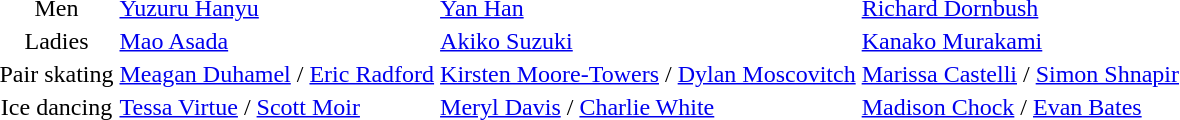<table>
<tr>
<td align=center>Men</td>
<td> <a href='#'>Yuzuru Hanyu</a></td>
<td> <a href='#'>Yan Han</a></td>
<td> <a href='#'>Richard Dornbush</a></td>
</tr>
<tr>
<td align=center>Ladies</td>
<td> <a href='#'>Mao Asada</a></td>
<td> <a href='#'>Akiko Suzuki</a></td>
<td> <a href='#'>Kanako Murakami</a></td>
</tr>
<tr>
<td align=center>Pair skating</td>
<td> <a href='#'>Meagan Duhamel</a> / <a href='#'>Eric Radford</a></td>
<td> <a href='#'>Kirsten Moore-Towers</a> / <a href='#'>Dylan Moscovitch</a></td>
<td> <a href='#'>Marissa Castelli</a> / <a href='#'>Simon Shnapir</a></td>
</tr>
<tr>
<td align=center>Ice dancing</td>
<td> <a href='#'>Tessa Virtue</a> / <a href='#'>Scott Moir</a></td>
<td> <a href='#'>Meryl Davis</a> / <a href='#'>Charlie White</a></td>
<td> <a href='#'>Madison Chock</a> / <a href='#'>Evan Bates</a></td>
</tr>
</table>
